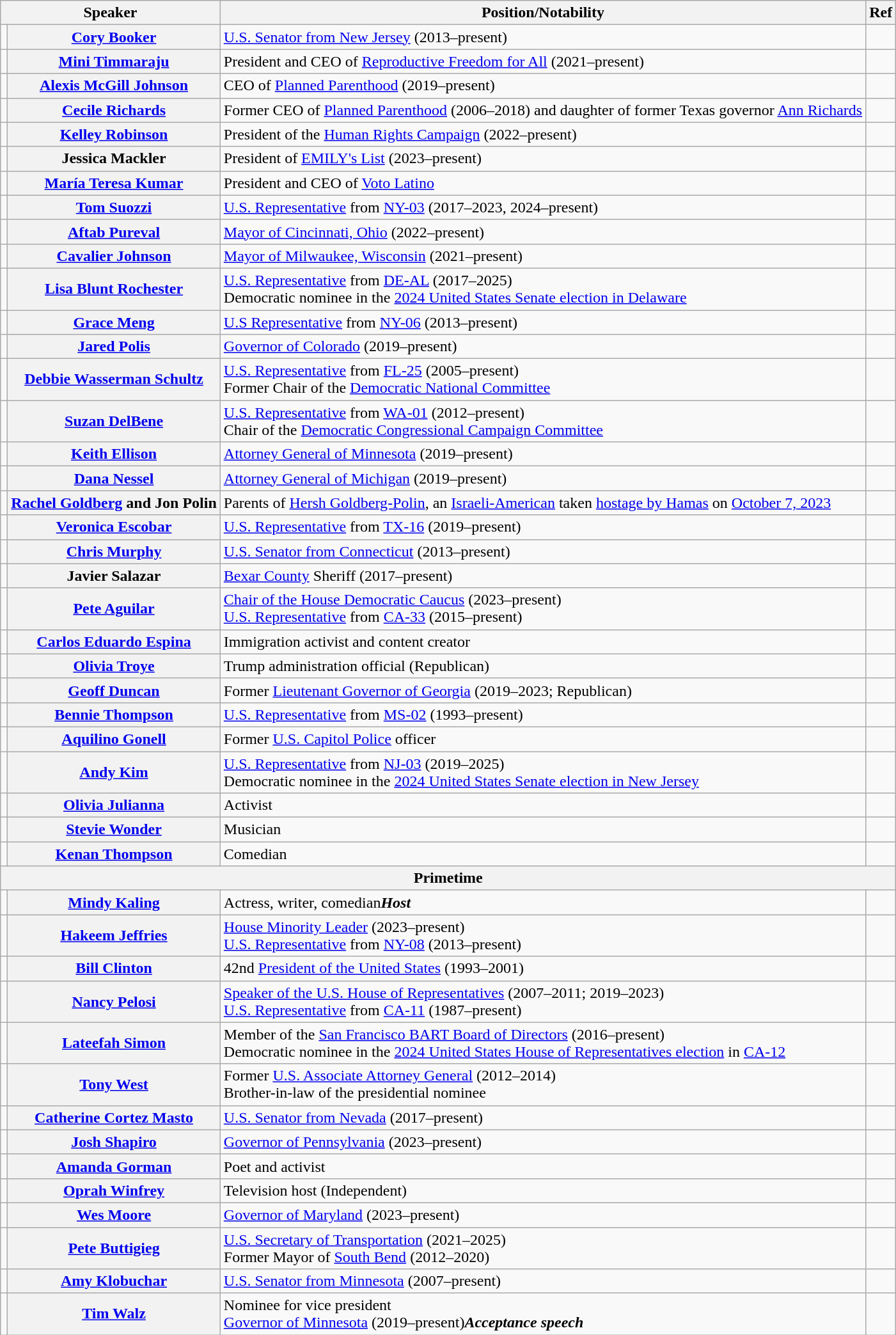<table class="wikitable">
<tr>
<th scope="col" colspan="2">Speaker</th>
<th scope="col">Position/Notability</th>
<th scope="col">Ref</th>
</tr>
<tr>
<td></td>
<th scope="row"><a href='#'>Cory Booker</a></th>
<td><a href='#'>U.S. Senator from New Jersey</a> (2013–present)</td>
<td></td>
</tr>
<tr>
<td></td>
<th scope="row"><a href='#'>Mini Timmaraju</a></th>
<td>President and CEO of <a href='#'>Reproductive Freedom for All</a> (2021–present)</td>
<td></td>
</tr>
<tr>
<td></td>
<th scope="row"><a href='#'>Alexis McGill Johnson</a></th>
<td>CEO of <a href='#'>Planned Parenthood</a> (2019–present)</td>
<td></td>
</tr>
<tr>
<td></td>
<th scope="row"><a href='#'>Cecile Richards</a></th>
<td>Former CEO of <a href='#'>Planned Parenthood</a> (2006–2018) and daughter of former Texas governor <a href='#'>Ann Richards</a></td>
<td></td>
</tr>
<tr>
<td></td>
<th scope="row"><a href='#'>Kelley Robinson</a></th>
<td>President of the <a href='#'>Human Rights Campaign</a> (2022–present)</td>
<td></td>
</tr>
<tr>
<td></td>
<th>Jessica Mackler</th>
<td>President of <a href='#'>EMILY's List</a> (2023–present)</td>
<td></td>
</tr>
<tr>
<td></td>
<th scope="row"><a href='#'>María Teresa Kumar</a></th>
<td>President and CEO of <a href='#'>Voto Latino</a></td>
<td></td>
</tr>
<tr>
<td></td>
<th><a href='#'>Tom Suozzi</a></th>
<td><a href='#'>U.S. Representative</a> from <a href='#'>NY-03</a> (2017–2023, 2024–present)</td>
<td></td>
</tr>
<tr>
<td></td>
<th><a href='#'>Aftab Pureval</a></th>
<td><a href='#'>Mayor of Cincinnati, Ohio</a> (2022–present)</td>
<td></td>
</tr>
<tr>
<td></td>
<th><a href='#'>Cavalier Johnson</a></th>
<td><a href='#'>Mayor of Milwaukee, Wisconsin</a> (2021–present)</td>
<td></td>
</tr>
<tr>
<td></td>
<th><a href='#'>Lisa Blunt Rochester</a></th>
<td><a href='#'>U.S. Representative</a> from <a href='#'>DE-AL</a> (2017–2025)<br>Democratic nominee in the <a href='#'>2024 United States Senate election in Delaware</a></td>
<td></td>
</tr>
<tr>
<td></td>
<th><a href='#'>Grace Meng</a></th>
<td><a href='#'>U.S Representative</a> from <a href='#'>NY-06</a> (2013–present)</td>
<td></td>
</tr>
<tr>
<td></td>
<th><a href='#'>Jared Polis</a></th>
<td><a href='#'>Governor of Colorado</a> (2019–present)</td>
<td></td>
</tr>
<tr>
<td></td>
<th><a href='#'>Debbie Wasserman Schultz</a></th>
<td><a href='#'>U.S. Representative</a> from <a href='#'>FL-25</a> (2005–present)<br>Former Chair of the <a href='#'>Democratic National Committee</a></td>
<td></td>
</tr>
<tr>
<td></td>
<th><a href='#'>Suzan DelBene</a></th>
<td><a href='#'>U.S. Representative</a> from <a href='#'>WA-01</a> (2012–present)<br>Chair of the <a href='#'>Democratic Congressional Campaign Committee</a></td>
<td></td>
</tr>
<tr>
<td></td>
<th><a href='#'>Keith Ellison</a></th>
<td><a href='#'>Attorney General of Minnesota</a> (2019–present)</td>
<td></td>
</tr>
<tr>
<td></td>
<th><a href='#'>Dana Nessel</a></th>
<td><a href='#'>Attorney General of Michigan</a> (2019–present)</td>
<td></td>
</tr>
<tr>
<td></td>
<th><a href='#'>Rachel Goldberg</a> and Jon Polin</th>
<td>Parents of <a href='#'>Hersh Goldberg-Polin</a>, an <a href='#'>Israeli-American</a> taken <a href='#'>hostage by Hamas</a> on <a href='#'>October 7, 2023</a></td>
<td></td>
</tr>
<tr>
<td></td>
<th><a href='#'>Veronica Escobar</a></th>
<td><a href='#'>U.S. Representative</a> from <a href='#'>TX-16</a> (2019–present)</td>
<td></td>
</tr>
<tr>
<td></td>
<th scope="row"><a href='#'>Chris Murphy</a></th>
<td><a href='#'>U.S. Senator from Connecticut</a> (2013–present)</td>
<td></td>
</tr>
<tr>
<td></td>
<th scope="row">Javier Salazar</th>
<td><a href='#'>Bexar County</a> Sheriff (2017–present)</td>
<td></td>
</tr>
<tr>
<td></td>
<th scope="row"><a href='#'>Pete Aguilar</a></th>
<td><a href='#'>Chair of the House Democratic Caucus</a> (2023–present)<br><a href='#'>U.S. Representative</a> from <a href='#'>CA-33</a> (2015–present)</td>
<td></td>
</tr>
<tr>
<td></td>
<th scope="row"><a href='#'>Carlos Eduardo Espina</a></th>
<td>Immigration activist and content creator</td>
<td></td>
</tr>
<tr>
<td></td>
<th scope="row"><a href='#'>Olivia Troye</a></th>
<td>Trump administration official (Republican)</td>
<td></td>
</tr>
<tr>
<td></td>
<th scope="row"><a href='#'>Geoff Duncan</a></th>
<td>Former <a href='#'>Lieutenant Governor of Georgia</a> (2019–2023; Republican)</td>
<td></td>
</tr>
<tr>
<td></td>
<th scope="row"><a href='#'>Bennie Thompson</a></th>
<td><a href='#'>U.S. Representative</a> from <a href='#'>MS-02</a> (1993–present)</td>
<td></td>
</tr>
<tr>
<td></td>
<th scope="row"><a href='#'>Aquilino Gonell</a></th>
<td>Former <a href='#'>U.S. Capitol Police</a> officer</td>
<td></td>
</tr>
<tr>
<td></td>
<th scope="row"><a href='#'>Andy Kim</a></th>
<td><a href='#'>U.S. Representative</a> from <a href='#'>NJ-03</a> (2019–2025)<br>Democratic nominee in the <a href='#'>2024 United States Senate election in New Jersey</a></td>
<td></td>
</tr>
<tr>
<td></td>
<th scope="row"><a href='#'>Olivia Julianna</a></th>
<td>Activist</td>
<td></td>
</tr>
<tr>
<td></td>
<th scope="row"><a href='#'>Stevie Wonder</a></th>
<td>Musician</td>
<td></td>
</tr>
<tr>
<td></td>
<th scope="row"><a href='#'>Kenan Thompson</a></th>
<td>Comedian</td>
<td></td>
</tr>
<tr>
<th scope="row" colspan="4">Primetime</th>
</tr>
<tr>
<td></td>
<th scope="row"><a href='#'>Mindy Kaling</a></th>
<td>Actress, writer, comedian<strong><em>Host</em></strong></td>
<td></td>
</tr>
<tr>
<td></td>
<th scope="row"><a href='#'>Hakeem Jeffries</a></th>
<td><a href='#'>House Minority Leader</a> (2023–present)<br><a href='#'>U.S. Representative</a> from <a href='#'>NY-08</a> (2013–present)</td>
<td></td>
</tr>
<tr>
<td></td>
<th scope="row"><a href='#'>Bill Clinton</a></th>
<td>42nd <a href='#'>President of the United States</a> (1993–2001)</td>
<td></td>
</tr>
<tr>
<td></td>
<th scope="row"><a href='#'>Nancy Pelosi</a></th>
<td><a href='#'>Speaker of the U.S. House of Representatives</a> (2007–2011; 2019–2023)<br><a href='#'>U.S. Representative</a> from <a href='#'>CA-11</a> (1987–present)</td>
<td></td>
</tr>
<tr>
<td></td>
<th scope="row"><a href='#'>Lateefah Simon</a></th>
<td>Member of the <a href='#'>San Francisco BART Board of Directors</a> (2016–present)<br>Democratic nominee in the <a href='#'>2024 United States House of Representatives election</a> in <a href='#'>CA-12</a></td>
<td></td>
</tr>
<tr>
<td></td>
<th scope="row"><a href='#'>Tony West</a></th>
<td>Former <a href='#'>U.S. Associate Attorney General</a> (2012–2014)<br>Brother-in-law of the presidential nominee</td>
<td></td>
</tr>
<tr>
<td></td>
<th scope="row"><a href='#'>Catherine Cortez Masto</a></th>
<td><a href='#'>U.S. Senator from Nevada</a> (2017–present)</td>
<td></td>
</tr>
<tr>
<td></td>
<th scope="row"><a href='#'>Josh Shapiro</a></th>
<td><a href='#'>Governor of Pennsylvania</a> (2023–present)</td>
<td></td>
</tr>
<tr>
<td></td>
<th scope="row"><a href='#'>Amanda Gorman</a></th>
<td>Poet and activist</td>
<td></td>
</tr>
<tr>
<td></td>
<th scope="row"><a href='#'>Oprah Winfrey</a></th>
<td>Television host (Independent)</td>
<td></td>
</tr>
<tr>
<td></td>
<th scope="row"><a href='#'>Wes Moore</a></th>
<td><a href='#'>Governor of Maryland</a> (2023–present)</td>
<td></td>
</tr>
<tr>
<td></td>
<th scope="row"><a href='#'>Pete Buttigieg</a></th>
<td><a href='#'>U.S. Secretary of Transportation</a> (2021–2025)<br>Former Mayor of <a href='#'>South Bend</a> (2012–2020)</td>
<td></td>
</tr>
<tr>
<td></td>
<th scope="row"><a href='#'>Amy Klobuchar</a></th>
<td><a href='#'>U.S. Senator from Minnesota</a> (2007–present)</td>
<td></td>
</tr>
<tr>
<td></td>
<th scope="row"><a href='#'>Tim Walz</a></th>
<td>Nominee for vice president<br><a href='#'>Governor of Minnesota</a> (2019–present)<strong><em>Acceptance speech</em></strong></td>
<td></td>
</tr>
</table>
